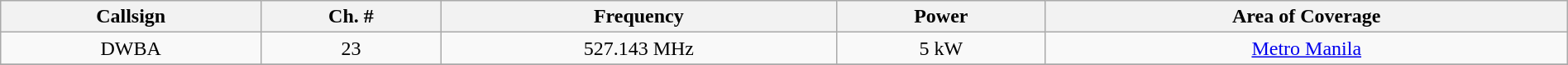<table class="wikitable sortable" style="width:100%; text-align:center;">
<tr>
<th>Callsign</th>
<th>Ch. #</th>
<th>Frequency</th>
<th>Power</th>
<th class="unsortable">Area of Coverage</th>
</tr>
<tr>
<td>DWBA</td>
<td>23</td>
<td>527.143 MHz</td>
<td>5 kW</td>
<td><a href='#'>Metro Manila</a></td>
</tr>
<tr>
</tr>
</table>
